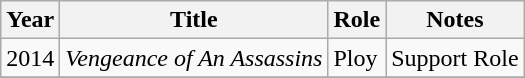<table class="wikitable sortable">
<tr>
<th>Year</th>
<th>Title</th>
<th>Role</th>
<th class="unsortable">Notes</th>
</tr>
<tr>
<td>2014</td>
<td><em>Vengeance of An Assassins </em></td>
<td>Ploy</td>
<td>Support Role</td>
</tr>
<tr>
</tr>
</table>
